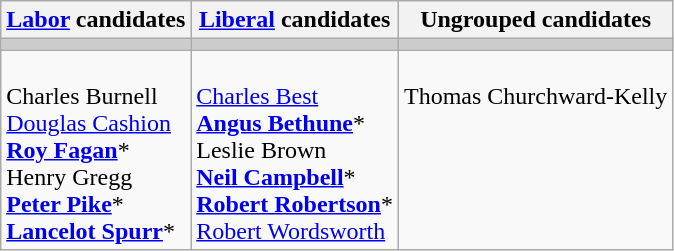<table class="wikitable">
<tr>
<th><a href='#'>Labor</a> candidates</th>
<th><a href='#'>Liberal</a> candidates</th>
<th>Ungrouped candidates</th>
</tr>
<tr bgcolor="#cccccc">
<td></td>
<td></td>
<td></td>
</tr>
<tr>
<td><br>Charles Burnell<br>
<a href='#'>Douglas Cashion</a><br>
<strong><a href='#'>Roy Fagan</a></strong>*<br>
Henry Gregg<br>
<strong><a href='#'>Peter Pike</a></strong>*<br>
<strong><a href='#'>Lancelot Spurr</a></strong>*</td>
<td><br><a href='#'>Charles Best</a><br>
<strong><a href='#'>Angus Bethune</a></strong>*<br>
Leslie Brown<br>
<strong><a href='#'>Neil Campbell</a></strong>*<br>
<strong><a href='#'>Robert Robertson</a></strong>*<br>
<a href='#'>Robert Wordsworth</a></td>
<td valign=top><br>Thomas Churchward-Kelly</td>
</tr>
</table>
